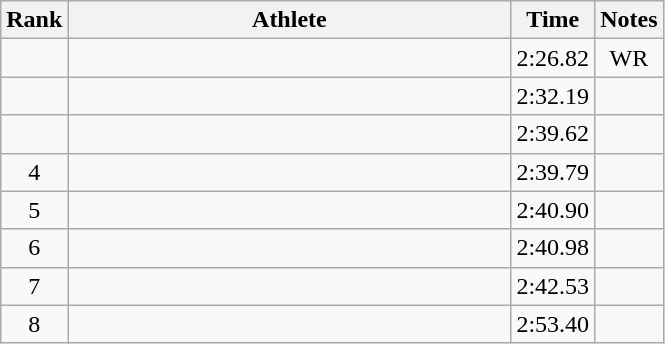<table class="wikitable" style="text-align:center">
<tr>
<th>Rank</th>
<th Style="width:18em">Athlete</th>
<th>Time</th>
<th>Notes</th>
</tr>
<tr>
<td></td>
<td style="text-align:left"></td>
<td>2:26.82</td>
<td>WR</td>
</tr>
<tr>
<td></td>
<td style="text-align:left"></td>
<td>2:32.19</td>
<td></td>
</tr>
<tr>
<td></td>
<td style="text-align:left"></td>
<td>2:39.62</td>
<td></td>
</tr>
<tr>
<td>4</td>
<td style="text-align:left"></td>
<td>2:39.79</td>
<td></td>
</tr>
<tr>
<td>5</td>
<td style="text-align:left"></td>
<td>2:40.90</td>
<td></td>
</tr>
<tr>
<td>6</td>
<td style="text-align:left"></td>
<td>2:40.98</td>
<td></td>
</tr>
<tr>
<td>7</td>
<td style="text-align:left"></td>
<td>2:42.53</td>
<td></td>
</tr>
<tr>
<td>8</td>
<td style="text-align:left"></td>
<td>2:53.40</td>
<td></td>
</tr>
</table>
